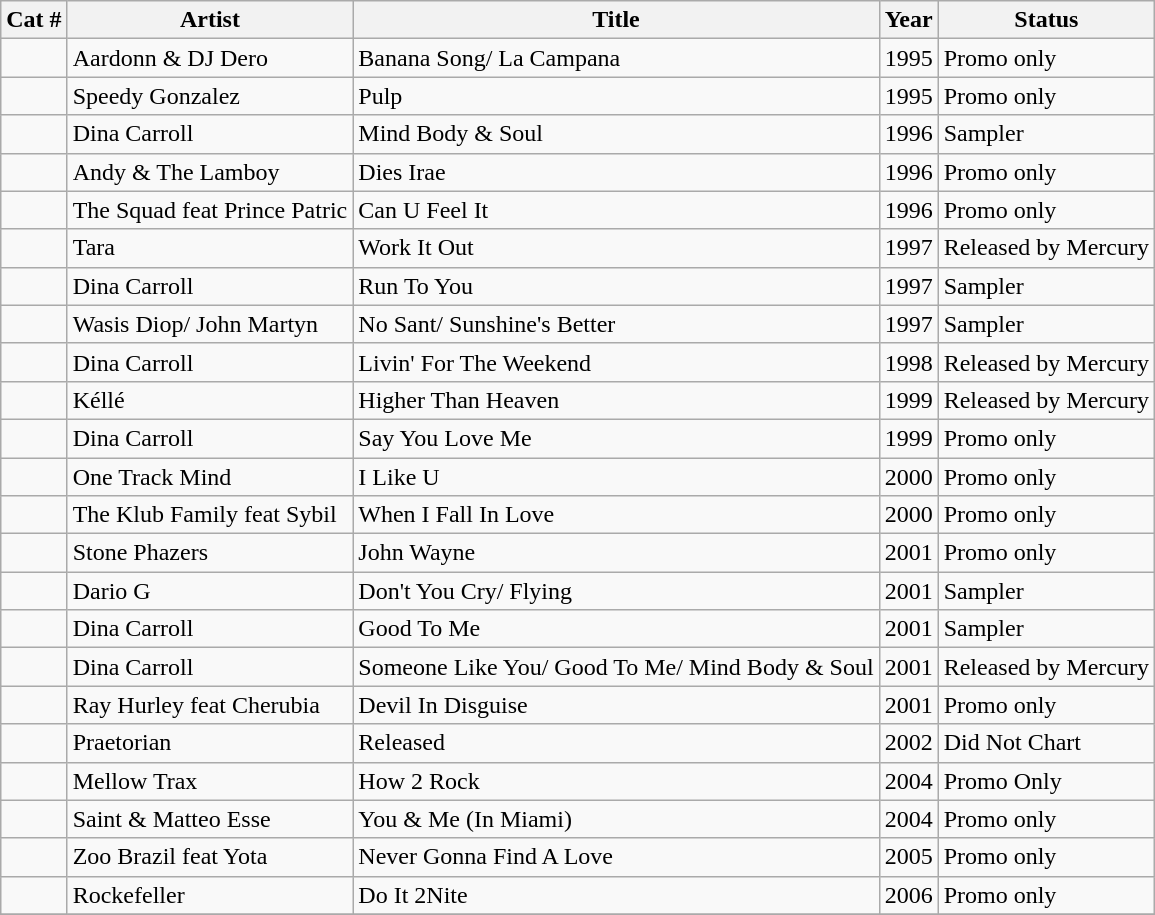<table class="wikitable">
<tr>
<th>Cat #</th>
<th>Artist</th>
<th>Title</th>
<th>Year</th>
<th>Status</th>
</tr>
<tr>
<td></td>
<td>Aardonn & DJ Dero</td>
<td>Banana Song/ La Campana</td>
<td>1995</td>
<td>Promo only</td>
</tr>
<tr>
<td></td>
<td>Speedy Gonzalez</td>
<td>Pulp</td>
<td>1995</td>
<td>Promo only</td>
</tr>
<tr>
<td></td>
<td>Dina Carroll</td>
<td>Mind Body & Soul</td>
<td>1996</td>
<td>Sampler</td>
</tr>
<tr>
<td></td>
<td>Andy & The Lamboy</td>
<td>Dies Irae</td>
<td>1996</td>
<td>Promo only</td>
</tr>
<tr>
<td></td>
<td>The Squad feat Prince Patric</td>
<td>Can U Feel It</td>
<td>1996</td>
<td>Promo only</td>
</tr>
<tr>
<td></td>
<td>Tara</td>
<td>Work It Out</td>
<td>1997</td>
<td>Released by Mercury</td>
</tr>
<tr>
<td></td>
<td>Dina Carroll</td>
<td>Run To You</td>
<td>1997</td>
<td>Sampler</td>
</tr>
<tr>
<td></td>
<td>Wasis Diop/ John Martyn</td>
<td>No Sant/ Sunshine's Better</td>
<td>1997</td>
<td>Sampler</td>
</tr>
<tr>
<td></td>
<td>Dina Carroll</td>
<td>Livin' For The Weekend</td>
<td>1998</td>
<td>Released by Mercury</td>
</tr>
<tr>
<td></td>
<td>Kéllé</td>
<td>Higher Than Heaven</td>
<td>1999</td>
<td>Released by Mercury</td>
</tr>
<tr>
<td></td>
<td>Dina Carroll</td>
<td>Say You Love Me</td>
<td>1999</td>
<td>Promo only</td>
</tr>
<tr>
<td></td>
<td>One Track Mind</td>
<td>I Like U</td>
<td>2000</td>
<td>Promo only</td>
</tr>
<tr>
<td></td>
<td>The Klub Family feat Sybil</td>
<td>When I Fall In Love</td>
<td>2000</td>
<td>Promo only</td>
</tr>
<tr>
<td></td>
<td>Stone Phazers</td>
<td>John Wayne</td>
<td>2001</td>
<td>Promo only</td>
</tr>
<tr>
<td></td>
<td>Dario G</td>
<td>Don't You Cry/ Flying</td>
<td>2001</td>
<td>Sampler</td>
</tr>
<tr>
<td></td>
<td>Dina Carroll</td>
<td>Good To Me</td>
<td>2001</td>
<td>Sampler</td>
</tr>
<tr>
<td></td>
<td>Dina Carroll</td>
<td>Someone Like You/ Good To Me/ Mind Body & Soul</td>
<td>2001</td>
<td>Released by Mercury</td>
</tr>
<tr>
<td></td>
<td>Ray Hurley feat Cherubia</td>
<td>Devil In Disguise</td>
<td>2001</td>
<td>Promo only</td>
</tr>
<tr>
<td></td>
<td>Praetorian</td>
<td>Released</td>
<td>2002</td>
<td>Did Not Chart</td>
</tr>
<tr>
<td></td>
<td>Mellow Trax</td>
<td>How 2 Rock</td>
<td>2004</td>
<td>Promo Only</td>
</tr>
<tr>
<td></td>
<td>Saint & Matteo Esse</td>
<td>You & Me (In Miami)</td>
<td>2004</td>
<td>Promo only</td>
</tr>
<tr>
<td></td>
<td>Zoo Brazil feat Yota</td>
<td>Never Gonna Find A Love</td>
<td>2005</td>
<td>Promo only</td>
</tr>
<tr>
<td></td>
<td>Rockefeller</td>
<td>Do It 2Nite</td>
<td>2006</td>
<td>Promo only</td>
</tr>
<tr>
</tr>
</table>
